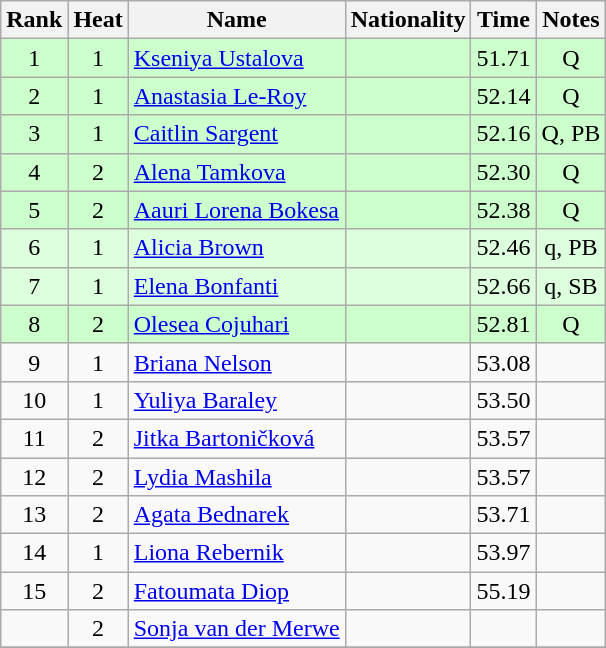<table class="wikitable sortable" style="text-align:center">
<tr>
<th>Rank</th>
<th>Heat</th>
<th>Name</th>
<th>Nationality</th>
<th>Time</th>
<th>Notes</th>
</tr>
<tr bgcolor=ccffcc>
<td>1</td>
<td>1</td>
<td align=left><a href='#'>Kseniya Ustalova</a></td>
<td align=left></td>
<td>51.71</td>
<td>Q</td>
</tr>
<tr bgcolor=ccffcc>
<td>2</td>
<td>1</td>
<td align=left><a href='#'>Anastasia Le-Roy</a></td>
<td align=left></td>
<td>52.14</td>
<td>Q</td>
</tr>
<tr bgcolor=ccffcc>
<td>3</td>
<td>1</td>
<td align=left><a href='#'>Caitlin Sargent</a></td>
<td align=left></td>
<td>52.16</td>
<td>Q, PB</td>
</tr>
<tr bgcolor=ccffcc>
<td>4</td>
<td>2</td>
<td align=left><a href='#'>Alena Tamkova</a></td>
<td align=left></td>
<td>52.30</td>
<td>Q</td>
</tr>
<tr bgcolor=ccffcc>
<td>5</td>
<td>2</td>
<td align=left><a href='#'>Aauri Lorena Bokesa</a></td>
<td align=left></td>
<td>52.38</td>
<td>Q</td>
</tr>
<tr bgcolor=ddffdd>
<td>6</td>
<td>1</td>
<td align=left><a href='#'>Alicia Brown</a></td>
<td align=left></td>
<td>52.46</td>
<td>q, PB</td>
</tr>
<tr bgcolor=ddffdd>
<td>7</td>
<td>1</td>
<td align=left><a href='#'>Elena Bonfanti</a></td>
<td align=left></td>
<td>52.66</td>
<td>q, SB</td>
</tr>
<tr bgcolor=ccffcc>
<td>8</td>
<td>2</td>
<td align=left><a href='#'>Olesea Cojuhari</a></td>
<td align=left></td>
<td>52.81</td>
<td>Q</td>
</tr>
<tr>
<td>9</td>
<td>1</td>
<td align=left><a href='#'>Briana Nelson</a></td>
<td align=left></td>
<td>53.08</td>
<td></td>
</tr>
<tr>
<td>10</td>
<td>1</td>
<td align=left><a href='#'>Yuliya Baraley</a></td>
<td align=left></td>
<td>53.50</td>
<td></td>
</tr>
<tr>
<td>11</td>
<td>2</td>
<td align=left><a href='#'>Jitka Bartoničková</a></td>
<td align=left></td>
<td>53.57</td>
<td></td>
</tr>
<tr>
<td>12</td>
<td>2</td>
<td align=left><a href='#'>Lydia Mashila</a></td>
<td align=left></td>
<td>53.57</td>
<td></td>
</tr>
<tr>
<td>13</td>
<td>2</td>
<td align=left><a href='#'>Agata Bednarek</a></td>
<td align=left></td>
<td>53.71</td>
<td></td>
</tr>
<tr>
<td>14</td>
<td>1</td>
<td align=left><a href='#'>Liona Rebernik</a></td>
<td align=left></td>
<td>53.97</td>
<td></td>
</tr>
<tr>
<td>15</td>
<td>2</td>
<td align=left><a href='#'>Fatoumata Diop</a></td>
<td align=left></td>
<td>55.19</td>
<td></td>
</tr>
<tr>
<td></td>
<td>2</td>
<td align=left><a href='#'>Sonja van der Merwe</a></td>
<td align=left></td>
<td></td>
<td></td>
</tr>
<tr>
</tr>
</table>
